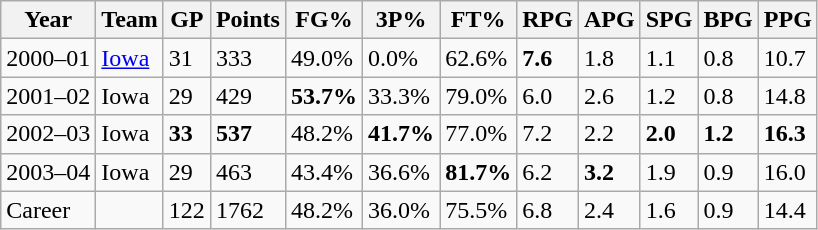<table class="wikitable">
<tr>
<th>Year</th>
<th>Team</th>
<th>GP</th>
<th>Points</th>
<th>FG%</th>
<th>3P%</th>
<th>FT%</th>
<th>RPG</th>
<th>APG</th>
<th>SPG</th>
<th>BPG</th>
<th>PPG</th>
</tr>
<tr>
<td>2000–01</td>
<td><a href='#'>Iowa</a></td>
<td>31</td>
<td>333</td>
<td>49.0%</td>
<td>0.0%</td>
<td>62.6%</td>
<td><strong>7.6</strong></td>
<td>1.8</td>
<td>1.1</td>
<td>0.8</td>
<td>10.7</td>
</tr>
<tr>
<td>2001–02</td>
<td>Iowa</td>
<td>29</td>
<td>429</td>
<td><strong>53.7%</strong></td>
<td>33.3%</td>
<td>79.0%</td>
<td>6.0</td>
<td>2.6</td>
<td>1.2</td>
<td>0.8</td>
<td>14.8</td>
</tr>
<tr>
<td>2002–03</td>
<td>Iowa</td>
<td><strong>33</strong></td>
<td><strong>537</strong></td>
<td>48.2%</td>
<td><strong>41.7%</strong></td>
<td>77.0%</td>
<td>7.2</td>
<td>2.2</td>
<td><strong>2.0</strong></td>
<td><strong>1.2</strong></td>
<td><strong>16.3</strong></td>
</tr>
<tr>
<td>2003–04</td>
<td>Iowa</td>
<td>29</td>
<td>463</td>
<td>43.4%</td>
<td>36.6%</td>
<td><strong>81.7%</strong></td>
<td>6.2</td>
<td><strong>3.2</strong></td>
<td>1.9</td>
<td>0.9</td>
<td>16.0</td>
</tr>
<tr>
<td>Career</td>
<td></td>
<td>122</td>
<td>1762</td>
<td>48.2%</td>
<td>36.0%</td>
<td>75.5%</td>
<td>6.8</td>
<td>2.4</td>
<td>1.6</td>
<td>0.9</td>
<td>14.4</td>
</tr>
</table>
